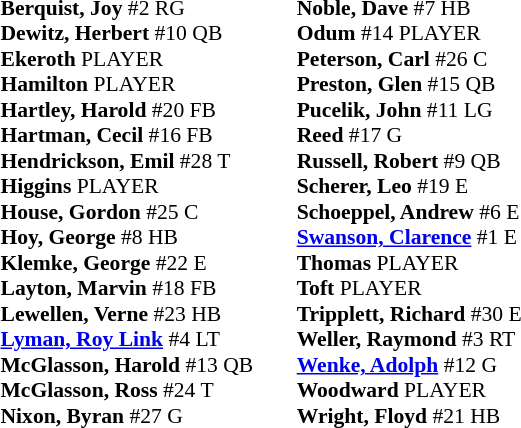<table class="toccolours" style="border-collapse:collapse; font-size:90%;">
<tr>
<td colspan="7" align="center"></td>
</tr>
<tr>
<td colspan=7 align="right"></td>
</tr>
<tr>
<td valign="top"><br><strong>Berquist, Joy</strong> #2 RG<br>
<strong>Dewitz, Herbert</strong> #10  QB<br>
<strong>Ekeroth</strong> PLAYER<br>
<strong>Hamilton</strong> PLAYER<br>
<strong>Hartley, Harold</strong> #20  FB<br>
<strong>Hartman, Cecil</strong> #16 FB<br>
<strong>Hendrickson, Emil</strong> #28 T<br>
<strong>Higgins</strong> PLAYER<br>
<strong>House, Gordon</strong> #25 C<br>
<strong>Hoy, George</strong> #8  HB<br>
<strong>Klemke, George</strong> #22 E<br>
<strong>Layton, Marvin</strong> #18  FB<br>
<strong>Lewellen, Verne</strong> #23  HB<br>
<strong><a href='#'>Lyman, Roy Link</a></strong> #4 LT<br>
<strong>McGlasson, Harold</strong> #13 QB<br>
<strong>McGlasson, Ross</strong> #24  T<br>
<strong>Nixon, Byran</strong> #27  G<br></td>
<td width="25"> </td>
<td valign="top"><br><strong>Noble, Dave</strong> #7  HB<br>
<strong>Odum</strong> #14 PLAYER<br>
<strong>Peterson, Carl</strong> #26  C<br>
<strong>Preston, Glen</strong> #15  QB<br>
<strong>Pucelik, John</strong> #11 LG<br>
<strong>Reed</strong> #17 G<br>
<strong>Russell, Robert</strong> #9 QB<br>
<strong>Scherer, Leo</strong> #19  E<br>
<strong>Schoeppel, Andrew</strong> #6  E<br>
<strong><a href='#'>Swanson, Clarence</a></strong> #1 E<br>
<strong>Thomas</strong> PLAYER<br>
<strong>Toft</strong> PLAYER<br>
<strong>Tripplett, Richard</strong> #30  E<br>
<strong>Weller, Raymond</strong> #3  RT<br>
<strong><a href='#'>Wenke, Adolph</a></strong> #12  G<br>
<strong>Woodward</strong> PLAYER<br>
<strong>Wright, Floyd</strong> #21 HB<br>
</td>
</tr>
</table>
